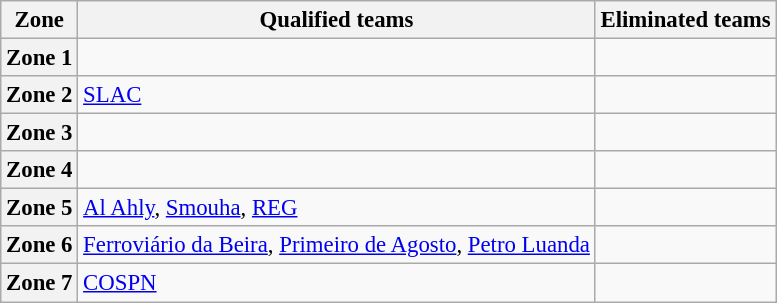<table class="wikitable" style="font-size: 95%">
<tr>
<th>Zone</th>
<th>Qualified teams</th>
<th>Eliminated teams</th>
</tr>
<tr>
<th>Zone 1</th>
<td></td>
<td></td>
</tr>
<tr>
<th>Zone 2</th>
<td> <a href='#'>SLAC</a></td>
<td></td>
</tr>
<tr>
<th>Zone 3</th>
<td></td>
<td></td>
</tr>
<tr>
<th>Zone 4</th>
<td></td>
<td></td>
</tr>
<tr>
<th>Zone 5</th>
<td> <a href='#'>Al Ahly</a>,  <a href='#'>Smouha</a>,  <a href='#'>REG</a></td>
<td></td>
</tr>
<tr>
<th>Zone 6</th>
<td> <a href='#'>Ferroviário da Beira</a>,  <a href='#'>Primeiro de Agosto</a>,  <a href='#'>Petro Luanda</a></td>
<td></td>
</tr>
<tr>
<th>Zone 7</th>
<td> <a href='#'>COSPN</a></td>
<td></td>
</tr>
</table>
